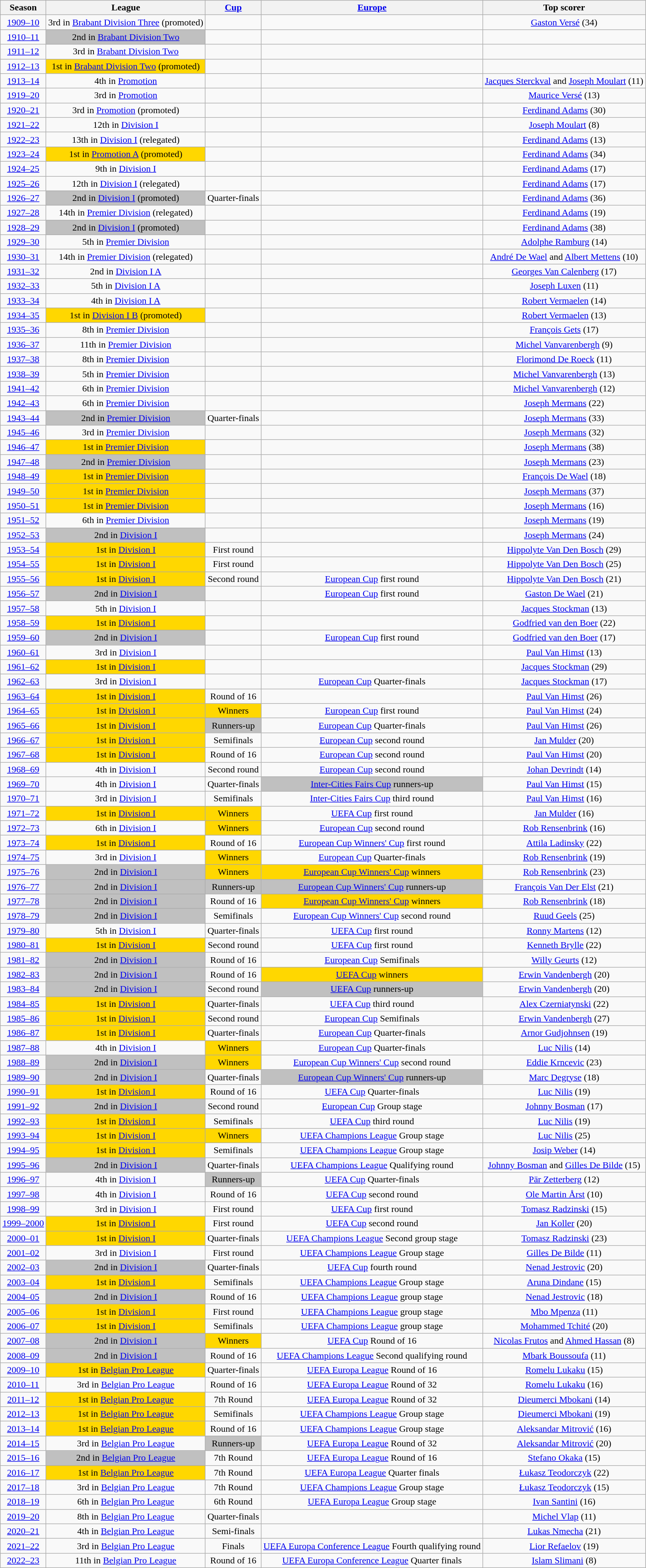<table class="wikitable" style="text-align: center">
<tr>
<th>Season</th>
<th>League</th>
<th><a href='#'>Cup</a></th>
<th><a href='#'>Europe</a></th>
<th>Top scorer</th>
</tr>
<tr>
<td><a href='#'>1909–10</a></td>
<td>3rd in <a href='#'>Brabant Division Three</a> (promoted)</td>
<td></td>
<td></td>
<td><a href='#'>Gaston Versé</a> (34)</td>
</tr>
<tr>
<td><a href='#'>1910–11</a></td>
<td bgcolor="silver">2nd in <a href='#'>Brabant Division Two</a></td>
<td></td>
<td></td>
<td></td>
</tr>
<tr>
<td><a href='#'>1911–12</a></td>
<td>3rd in <a href='#'>Brabant Division Two</a></td>
<td></td>
<td></td>
<td></td>
</tr>
<tr>
<td><a href='#'>1912–13</a></td>
<td bgcolor="gold">1st in <a href='#'>Brabant Division Two</a> (promoted)</td>
<td></td>
<td></td>
<td></td>
</tr>
<tr>
<td><a href='#'>1913–14</a></td>
<td>4th in <a href='#'>Promotion</a></td>
<td></td>
<td></td>
<td><a href='#'>Jacques Sterckval</a> and <a href='#'>Joseph Moulart</a> (11)</td>
</tr>
<tr>
<td><a href='#'>1919–20</a></td>
<td>3rd in <a href='#'>Promotion</a></td>
<td></td>
<td></td>
<td><a href='#'>Maurice Versé</a> (13)</td>
</tr>
<tr>
<td><a href='#'>1920–21</a></td>
<td>3rd in <a href='#'>Promotion</a> (promoted)</td>
<td></td>
<td></td>
<td><a href='#'>Ferdinand Adams</a> (30)</td>
</tr>
<tr>
<td><a href='#'>1921–22</a></td>
<td>12th in <a href='#'>Division I</a></td>
<td></td>
<td></td>
<td><a href='#'>Joseph Moulart</a> (8)</td>
</tr>
<tr>
<td><a href='#'>1922–23</a></td>
<td>13th in <a href='#'>Division I</a> (relegated)</td>
<td></td>
<td></td>
<td><a href='#'>Ferdinand Adams</a> (13)</td>
</tr>
<tr>
<td><a href='#'>1923–24</a></td>
<td bgcolor="gold">1st in <a href='#'>Promotion A</a> (promoted)</td>
<td></td>
<td></td>
<td><a href='#'>Ferdinand Adams</a> (34)</td>
</tr>
<tr>
<td><a href='#'>1924–25</a></td>
<td>9th in <a href='#'>Division I</a></td>
<td></td>
<td></td>
<td><a href='#'>Ferdinand Adams</a> (17)</td>
</tr>
<tr>
<td><a href='#'>1925–26</a></td>
<td>12th in <a href='#'>Division I</a> (relegated)</td>
<td></td>
<td></td>
<td><a href='#'>Ferdinand Adams</a> (17)</td>
</tr>
<tr>
<td><a href='#'>1926–27</a></td>
<td bgcolor="silver">2nd in <a href='#'>Division I</a> (promoted)</td>
<td>Quarter-finals</td>
<td></td>
<td><a href='#'>Ferdinand Adams</a> (36)</td>
</tr>
<tr>
<td><a href='#'>1927–28</a></td>
<td>14th in <a href='#'>Premier Division</a> (relegated)</td>
<td></td>
<td></td>
<td><a href='#'>Ferdinand Adams</a> (19)</td>
</tr>
<tr>
<td><a href='#'>1928–29</a></td>
<td bgcolor="silver">2nd in <a href='#'>Division I</a> (promoted)</td>
<td></td>
<td></td>
<td><a href='#'>Ferdinand Adams</a> (38)</td>
</tr>
<tr>
<td><a href='#'>1929–30</a></td>
<td>5th in <a href='#'>Premier Division</a></td>
<td></td>
<td></td>
<td><a href='#'>Adolphe Ramburg</a> (14)</td>
</tr>
<tr>
<td><a href='#'>1930–31</a></td>
<td>14th in <a href='#'>Premier Division</a> (relegated)</td>
<td></td>
<td></td>
<td><a href='#'>André De Wael</a> and <a href='#'>Albert Mettens</a> (10)</td>
</tr>
<tr>
<td><a href='#'>1931–32</a></td>
<td>2nd in <a href='#'>Division I A</a></td>
<td></td>
<td></td>
<td><a href='#'>Georges Van Calenberg</a> (17)</td>
</tr>
<tr>
<td><a href='#'>1932–33</a></td>
<td>5th in <a href='#'>Division I A</a></td>
<td></td>
<td></td>
<td><a href='#'>Joseph Luxen</a> (11)</td>
</tr>
<tr>
<td><a href='#'>1933–34</a></td>
<td>4th in <a href='#'>Division I A</a></td>
<td></td>
<td></td>
<td><a href='#'>Robert Vermaelen</a> (14)</td>
</tr>
<tr>
<td><a href='#'>1934–35</a></td>
<td bgcolor="gold">1st in <a href='#'>Division I B</a> (promoted)</td>
<td></td>
<td></td>
<td><a href='#'>Robert Vermaelen</a> (13)</td>
</tr>
<tr>
<td><a href='#'>1935–36</a></td>
<td>8th in <a href='#'>Premier Division</a></td>
<td></td>
<td></td>
<td><a href='#'>François Gets</a> (17)</td>
</tr>
<tr>
<td><a href='#'>1936–37</a></td>
<td>11th in <a href='#'>Premier Division</a></td>
<td></td>
<td></td>
<td><a href='#'>Michel Vanvarenbergh</a> (9)</td>
</tr>
<tr>
<td><a href='#'>1937–38</a></td>
<td>8th in <a href='#'>Premier Division</a></td>
<td></td>
<td></td>
<td><a href='#'>Florimond De Roeck</a> (11)</td>
</tr>
<tr>
<td><a href='#'>1938–39</a></td>
<td>5th in <a href='#'>Premier Division</a></td>
<td></td>
<td></td>
<td><a href='#'>Michel Vanvarenbergh</a> (13)</td>
</tr>
<tr>
<td><a href='#'>1941–42</a></td>
<td>6th in <a href='#'>Premier Division</a></td>
<td></td>
<td></td>
<td><a href='#'>Michel Vanvarenbergh</a> (12)</td>
</tr>
<tr>
<td><a href='#'>1942–43</a></td>
<td>6th in <a href='#'>Premier Division</a></td>
<td></td>
<td></td>
<td><a href='#'>Joseph Mermans</a> (22)</td>
</tr>
<tr>
<td><a href='#'>1943–44</a></td>
<td bgcolor="silver">2nd in <a href='#'>Premier Division</a></td>
<td>Quarter-finals</td>
<td></td>
<td><a href='#'>Joseph Mermans</a> (33)</td>
</tr>
<tr>
<td><a href='#'>1945–46</a></td>
<td>3rd in <a href='#'>Premier Division</a></td>
<td></td>
<td></td>
<td><a href='#'>Joseph Mermans</a> (32)</td>
</tr>
<tr>
<td><a href='#'>1946–47</a></td>
<td bgcolor="gold">1st in <a href='#'>Premier Division</a></td>
<td></td>
<td></td>
<td><a href='#'>Joseph Mermans</a> (38)</td>
</tr>
<tr>
<td><a href='#'>1947–48</a></td>
<td bgcolor="silver">2nd in <a href='#'>Premier Division</a></td>
<td></td>
<td></td>
<td><a href='#'>Joseph Mermans</a> (23)</td>
</tr>
<tr>
<td><a href='#'>1948–49</a></td>
<td bgcolor="gold">1st in <a href='#'>Premier Division</a></td>
<td></td>
<td></td>
<td><a href='#'>François De Wael</a> (18)</td>
</tr>
<tr>
<td><a href='#'>1949–50</a></td>
<td bgcolor="gold">1st in <a href='#'>Premier Division</a></td>
<td></td>
<td></td>
<td><a href='#'>Joseph Mermans</a> (37)</td>
</tr>
<tr>
<td><a href='#'>1950–51</a></td>
<td bgcolor="gold">1st in <a href='#'>Premier Division</a></td>
<td></td>
<td></td>
<td><a href='#'>Joseph Mermans</a> (16)</td>
</tr>
<tr>
<td><a href='#'>1951–52</a></td>
<td>6th in <a href='#'>Premier Division</a></td>
<td></td>
<td></td>
<td><a href='#'>Joseph Mermans</a> (19)</td>
</tr>
<tr>
<td><a href='#'>1952–53</a></td>
<td bgcolor="silver">2nd in <a href='#'>Division I</a></td>
<td></td>
<td></td>
<td><a href='#'>Joseph Mermans</a> (24)</td>
</tr>
<tr>
<td><a href='#'>1953–54</a></td>
<td bgcolor="gold">1st in <a href='#'>Division I</a></td>
<td>First round</td>
<td></td>
<td><a href='#'>Hippolyte Van Den Bosch</a> (29)</td>
</tr>
<tr>
<td><a href='#'>1954–55</a></td>
<td bgcolor="gold">1st in <a href='#'>Division I</a></td>
<td>First round</td>
<td></td>
<td><a href='#'>Hippolyte Van Den Bosch</a> (25)</td>
</tr>
<tr>
<td><a href='#'>1955–56</a></td>
<td bgcolor="gold">1st in <a href='#'>Division I</a></td>
<td>Second round</td>
<td><a href='#'>European Cup</a> first round</td>
<td><a href='#'>Hippolyte Van Den Bosch</a> (21)</td>
</tr>
<tr>
<td><a href='#'>1956–57</a></td>
<td bgcolor="silver">2nd in <a href='#'>Division I</a></td>
<td></td>
<td><a href='#'>European Cup</a> first round</td>
<td><a href='#'>Gaston De Wael</a> (21)</td>
</tr>
<tr>
<td><a href='#'>1957–58</a></td>
<td>5th in <a href='#'>Division I</a></td>
<td></td>
<td></td>
<td><a href='#'>Jacques Stockman</a> (13)</td>
</tr>
<tr>
<td><a href='#'>1958–59</a></td>
<td bgcolor="gold">1st in <a href='#'>Division I</a></td>
<td></td>
<td></td>
<td><a href='#'>Godfried van den Boer</a> (22)</td>
</tr>
<tr>
<td><a href='#'>1959–60</a></td>
<td bgcolor="silver">2nd in <a href='#'>Division I</a></td>
<td></td>
<td><a href='#'>European Cup</a> first round</td>
<td><a href='#'>Godfried van den Boer</a> (17)</td>
</tr>
<tr>
<td><a href='#'>1960–61</a></td>
<td>3rd in <a href='#'>Division I</a></td>
<td></td>
<td></td>
<td><a href='#'>Paul Van Himst</a> (13)</td>
</tr>
<tr>
<td><a href='#'>1961–62</a></td>
<td bgcolor="gold">1st in <a href='#'>Division I</a></td>
<td></td>
<td></td>
<td><a href='#'>Jacques Stockman</a> (29)</td>
</tr>
<tr>
<td><a href='#'>1962–63</a></td>
<td>3rd in <a href='#'>Division I</a></td>
<td></td>
<td><a href='#'>European Cup</a> Quarter-finals</td>
<td><a href='#'>Jacques Stockman</a> (17)</td>
</tr>
<tr>
<td><a href='#'>1963–64</a></td>
<td bgcolor="gold">1st in <a href='#'>Division I</a></td>
<td>Round of 16</td>
<td></td>
<td><a href='#'>Paul Van Himst</a> (26)</td>
</tr>
<tr>
<td><a href='#'>1964–65</a></td>
<td bgcolor="gold">1st in <a href='#'>Division I</a></td>
<td bgcolor="gold">Winners</td>
<td><a href='#'>European Cup</a> first round</td>
<td><a href='#'>Paul Van Himst</a> (24)</td>
</tr>
<tr>
<td><a href='#'>1965–66</a></td>
<td bgcolor="gold">1st in <a href='#'>Division I</a></td>
<td bgcolor="silver">Runners-up</td>
<td><a href='#'>European Cup</a> Quarter-finals</td>
<td><a href='#'>Paul Van Himst</a> (26)</td>
</tr>
<tr>
<td><a href='#'>1966–67</a></td>
<td bgcolor="gold">1st in <a href='#'>Division I</a></td>
<td>Semifinals</td>
<td><a href='#'>European Cup</a> second round</td>
<td><a href='#'>Jan Mulder</a> (20)</td>
</tr>
<tr>
<td><a href='#'>1967–68</a></td>
<td bgcolor="gold">1st in <a href='#'>Division I</a></td>
<td>Round of 16</td>
<td><a href='#'>European Cup</a> second round</td>
<td><a href='#'>Paul Van Himst</a> (20)</td>
</tr>
<tr>
<td><a href='#'>1968–69</a></td>
<td>4th in <a href='#'>Division I</a></td>
<td>Second round</td>
<td><a href='#'>European Cup</a> second round</td>
<td><a href='#'>Johan Devrindt</a> (14)</td>
</tr>
<tr>
<td><a href='#'>1969–70</a></td>
<td>4th in <a href='#'>Division I</a></td>
<td>Quarter-finals</td>
<td bgcolor="silver"><a href='#'>Inter-Cities Fairs Cup</a> runners-up</td>
<td><a href='#'>Paul Van Himst</a> (15)</td>
</tr>
<tr>
<td><a href='#'>1970–71</a></td>
<td>3rd in <a href='#'>Division I</a></td>
<td>Semifinals</td>
<td><a href='#'>Inter-Cities Fairs Cup</a> third round</td>
<td><a href='#'>Paul Van Himst</a> (16)</td>
</tr>
<tr>
<td><a href='#'>1971–72</a></td>
<td bgcolor="gold">1st in <a href='#'>Division I</a></td>
<td bgcolor="gold">Winners</td>
<td><a href='#'>UEFA Cup</a> first round</td>
<td><a href='#'>Jan Mulder</a> (16)</td>
</tr>
<tr>
<td><a href='#'>1972–73</a></td>
<td>6th in <a href='#'>Division I</a></td>
<td bgcolor="gold">Winners</td>
<td><a href='#'>European Cup</a> second round</td>
<td><a href='#'>Rob Rensenbrink</a> (16)</td>
</tr>
<tr>
<td><a href='#'>1973–74</a></td>
<td bgcolor="gold">1st in <a href='#'>Division I</a></td>
<td>Round of 16</td>
<td><a href='#'>European Cup Winners' Cup</a> first round</td>
<td><a href='#'>Attila Ladinsky</a> (22)</td>
</tr>
<tr>
<td><a href='#'>1974–75</a></td>
<td>3rd in <a href='#'>Division I</a></td>
<td bgcolor="gold">Winners</td>
<td><a href='#'>European Cup</a> Quarter-finals</td>
<td><a href='#'>Rob Rensenbrink</a> (19)</td>
</tr>
<tr>
<td><a href='#'>1975–76</a></td>
<td bgcolor="silver">2nd in <a href='#'>Division I</a></td>
<td bgcolor="gold">Winners</td>
<td bgcolor="gold"><a href='#'>European Cup Winners' Cup</a> winners</td>
<td><a href='#'>Rob Rensenbrink</a> (23)</td>
</tr>
<tr>
<td><a href='#'>1976–77</a></td>
<td bgcolor="silver">2nd in <a href='#'>Division I</a></td>
<td bgcolor="silver">Runners-up</td>
<td bgcolor="silver"><a href='#'>European Cup Winners' Cup</a> runners-up</td>
<td><a href='#'>François Van Der Elst</a> (21)</td>
</tr>
<tr>
<td><a href='#'>1977–78</a></td>
<td bgcolor="silver">2nd in <a href='#'>Division I</a></td>
<td>Round of 16</td>
<td bgcolor="gold"><a href='#'>European Cup Winners' Cup</a> winners</td>
<td><a href='#'>Rob Rensenbrink</a> (18)</td>
</tr>
<tr>
<td><a href='#'>1978–79</a></td>
<td bgcolor="silver">2nd in <a href='#'>Division I</a></td>
<td>Semifinals</td>
<td><a href='#'>European Cup Winners' Cup</a> second round</td>
<td><a href='#'>Ruud Geels</a> (25)</td>
</tr>
<tr>
<td><a href='#'>1979–80</a></td>
<td>5th in <a href='#'>Division I</a></td>
<td>Quarter-finals</td>
<td><a href='#'>UEFA Cup</a> first round</td>
<td><a href='#'>Ronny Martens</a> (12)</td>
</tr>
<tr>
<td><a href='#'>1980–81</a></td>
<td bgcolor="gold">1st in <a href='#'>Division I</a></td>
<td>Second round</td>
<td><a href='#'>UEFA Cup</a> first round</td>
<td><a href='#'>Kenneth Brylle</a> (22)</td>
</tr>
<tr>
<td><a href='#'>1981–82</a></td>
<td bgcolor="silver">2nd in <a href='#'>Division I</a></td>
<td>Round of 16</td>
<td><a href='#'>European Cup</a> Semifinals</td>
<td><a href='#'>Willy Geurts</a> (12)</td>
</tr>
<tr>
<td><a href='#'>1982–83</a></td>
<td bgcolor="silver">2nd in <a href='#'>Division I</a></td>
<td>Round of 16</td>
<td bgcolor="gold"><a href='#'>UEFA Cup</a> winners</td>
<td><a href='#'>Erwin Vandenbergh</a> (20)</td>
</tr>
<tr>
<td><a href='#'>1983–84</a></td>
<td bgcolor="silver">2nd in <a href='#'>Division I</a></td>
<td>Second round</td>
<td bgcolor="silver"><a href='#'>UEFA Cup</a> runners-up</td>
<td><a href='#'>Erwin Vandenbergh</a> (20)</td>
</tr>
<tr>
<td><a href='#'>1984–85</a></td>
<td bgcolor="gold">1st in <a href='#'>Division I</a></td>
<td>Quarter-finals</td>
<td><a href='#'>UEFA Cup</a> third round</td>
<td><a href='#'>Alex Czerniatynski</a> (22)</td>
</tr>
<tr>
<td><a href='#'>1985–86</a></td>
<td bgcolor="gold">1st in <a href='#'>Division I</a></td>
<td>Second round</td>
<td><a href='#'>European Cup</a> Semifinals</td>
<td><a href='#'>Erwin Vandenbergh</a> (27)</td>
</tr>
<tr>
<td><a href='#'>1986–87</a></td>
<td bgcolor="gold">1st in <a href='#'>Division I</a></td>
<td>Quarter-finals</td>
<td><a href='#'>European Cup</a> Quarter-finals</td>
<td><a href='#'>Arnor Gudjohnsen</a> (19)</td>
</tr>
<tr>
<td><a href='#'>1987–88</a></td>
<td>4th in <a href='#'>Division I</a></td>
<td bgcolor="gold">Winners</td>
<td><a href='#'>European Cup</a> Quarter-finals</td>
<td><a href='#'>Luc Nilis</a> (14)</td>
</tr>
<tr>
<td><a href='#'>1988–89</a></td>
<td bgcolor="silver">2nd in <a href='#'>Division I</a></td>
<td bgcolor="gold">Winners</td>
<td><a href='#'>European Cup Winners' Cup</a> second round</td>
<td><a href='#'>Eddie Krncevic</a> (23)</td>
</tr>
<tr>
<td><a href='#'>1989–90</a></td>
<td bgcolor="silver">2nd in <a href='#'>Division I</a></td>
<td>Quarter-finals</td>
<td bgcolor="silver"><a href='#'>European Cup Winners' Cup</a> runners-up</td>
<td><a href='#'>Marc Degryse</a> (18)</td>
</tr>
<tr>
<td><a href='#'>1990–91</a></td>
<td bgcolor="gold">1st in <a href='#'>Division I</a></td>
<td>Round of 16</td>
<td><a href='#'>UEFA Cup</a> Quarter-finals</td>
<td><a href='#'>Luc Nilis</a> (19)</td>
</tr>
<tr>
<td><a href='#'>1991–92</a></td>
<td bgcolor="silver">2nd in <a href='#'>Division I</a></td>
<td>Second round</td>
<td><a href='#'>European Cup</a> Group stage</td>
<td><a href='#'>Johnny Bosman</a> (17)</td>
</tr>
<tr>
<td><a href='#'>1992–93</a></td>
<td bgcolor="gold">1st in <a href='#'>Division I</a></td>
<td>Semifinals</td>
<td><a href='#'>UEFA Cup</a> third round</td>
<td><a href='#'>Luc Nilis</a> (19)</td>
</tr>
<tr>
<td><a href='#'>1993–94</a></td>
<td bgcolor="gold">1st in <a href='#'>Division I</a></td>
<td bgcolor="gold">Winners</td>
<td><a href='#'>UEFA Champions League</a> Group stage</td>
<td><a href='#'>Luc Nilis</a> (25)</td>
</tr>
<tr>
<td><a href='#'>1994–95</a></td>
<td bgcolor="gold">1st in <a href='#'>Division I</a></td>
<td>Semifinals</td>
<td><a href='#'>UEFA Champions League</a> Group stage</td>
<td><a href='#'>Josip Weber</a> (14)</td>
</tr>
<tr>
<td><a href='#'>1995–96</a></td>
<td bgcolor="silver">2nd in <a href='#'>Division I</a></td>
<td>Quarter-finals</td>
<td><a href='#'>UEFA Champions League</a> Qualifying round</td>
<td><a href='#'>Johnny Bosman</a> and <a href='#'>Gilles De Bilde</a> (15)</td>
</tr>
<tr>
<td><a href='#'>1996–97</a></td>
<td>4th in <a href='#'>Division I</a></td>
<td bgcolor="silver">Runners-up</td>
<td><a href='#'>UEFA Cup</a> Quarter-finals</td>
<td><a href='#'>Pär Zetterberg</a> (12)</td>
</tr>
<tr>
<td><a href='#'>1997–98</a></td>
<td>4th in <a href='#'>Division I</a></td>
<td>Round of 16</td>
<td><a href='#'>UEFA Cup</a> second round</td>
<td><a href='#'>Ole Martin Årst</a> (10)</td>
</tr>
<tr>
<td><a href='#'>1998–99</a></td>
<td>3rd in <a href='#'>Division I</a></td>
<td>First round</td>
<td><a href='#'>UEFA Cup</a> first round</td>
<td><a href='#'>Tomasz Radzinski</a> (15)</td>
</tr>
<tr>
<td><a href='#'>1999–2000</a></td>
<td bgcolor="gold">1st in <a href='#'>Division I</a></td>
<td>First round</td>
<td><a href='#'>UEFA Cup</a> second round</td>
<td><a href='#'>Jan Koller</a> (20)</td>
</tr>
<tr>
<td><a href='#'>2000–01</a></td>
<td bgcolor="gold">1st in <a href='#'>Division I</a></td>
<td>Quarter-finals</td>
<td><a href='#'>UEFA Champions League</a> Second group stage</td>
<td><a href='#'>Tomasz Radzinski</a> (23)</td>
</tr>
<tr>
<td><a href='#'>2001–02</a></td>
<td>3rd in <a href='#'>Division I</a></td>
<td>First round</td>
<td><a href='#'>UEFA Champions League</a> Group stage</td>
<td><a href='#'>Gilles De Bilde</a> (11)</td>
</tr>
<tr>
<td><a href='#'>2002–03</a></td>
<td bgcolor="silver">2nd in <a href='#'>Division I</a></td>
<td>Quarter-finals</td>
<td><a href='#'>UEFA Cup</a> fourth round</td>
<td><a href='#'>Nenad Jestrovic</a> (20)</td>
</tr>
<tr>
<td><a href='#'>2003–04</a></td>
<td bgcolor="gold">1st in <a href='#'>Division I</a></td>
<td>Semifinals</td>
<td><a href='#'>UEFA Champions League</a> Group stage</td>
<td><a href='#'>Aruna Dindane</a> (15)</td>
</tr>
<tr>
<td><a href='#'>2004–05</a></td>
<td bgcolor="silver">2nd in <a href='#'>Division I</a></td>
<td>Round of 16</td>
<td><a href='#'>UEFA Champions League</a> group stage</td>
<td><a href='#'>Nenad Jestrovic</a> (18)</td>
</tr>
<tr>
<td><a href='#'>2005–06</a></td>
<td bgcolor="gold">1st in <a href='#'>Division I</a></td>
<td>First round</td>
<td><a href='#'>UEFA Champions League</a> group stage</td>
<td><a href='#'>Mbo Mpenza</a> (11)</td>
</tr>
<tr>
<td><a href='#'>2006–07</a></td>
<td bgcolor="gold">1st in <a href='#'>Division I</a></td>
<td>Semifinals</td>
<td><a href='#'>UEFA Champions League</a> group stage</td>
<td><a href='#'>Mohammed Tchité</a> (20)</td>
</tr>
<tr>
<td><a href='#'>2007–08</a></td>
<td bgcolor="silver">2nd in <a href='#'>Division I</a></td>
<td bgcolor="gold">Winners</td>
<td><a href='#'>UEFA Cup</a> Round of 16</td>
<td><a href='#'>Nicolas Frutos</a> and <a href='#'>Ahmed Hassan</a> (8)</td>
</tr>
<tr>
<td><a href='#'>2008–09</a></td>
<td bgcolor="silver">2nd in <a href='#'>Division I</a></td>
<td>Round of 16</td>
<td><a href='#'>UEFA Champions League</a> Second qualifying round</td>
<td><a href='#'>Mbark Boussoufa</a> (11)</td>
</tr>
<tr>
<td><a href='#'>2009–10</a></td>
<td bgcolor="gold">1st in <a href='#'>Belgian Pro League</a></td>
<td>Quarter-finals</td>
<td><a href='#'>UEFA Europa League</a> Round of 16</td>
<td><a href='#'>Romelu Lukaku</a> (15)</td>
</tr>
<tr>
<td><a href='#'>2010–11</a></td>
<td>3rd in <a href='#'>Belgian Pro League</a></td>
<td>Round of 16</td>
<td><a href='#'>UEFA Europa League</a> Round of 32</td>
<td><a href='#'>Romelu Lukaku</a> (16)</td>
</tr>
<tr>
<td><a href='#'>2011–12</a></td>
<td bgcolor="gold">1st in <a href='#'>Belgian Pro League</a></td>
<td>7th Round</td>
<td><a href='#'>UEFA Europa League</a> Round of 32</td>
<td><a href='#'>Dieumerci Mbokani</a> (14)</td>
</tr>
<tr>
<td><a href='#'>2012–13</a></td>
<td bgcolor="gold">1st in <a href='#'>Belgian Pro League</a></td>
<td>Semifinals</td>
<td><a href='#'>UEFA Champions League</a> Group stage</td>
<td><a href='#'>Dieumerci Mbokani</a> (19)</td>
</tr>
<tr>
<td><a href='#'>2013–14</a></td>
<td bgcolor="gold">1st in <a href='#'>Belgian Pro League</a></td>
<td>Round of 16</td>
<td><a href='#'>UEFA Champions League</a> Group stage</td>
<td><a href='#'>Aleksandar Mitrović</a> (16)</td>
</tr>
<tr>
<td><a href='#'>2014–15</a></td>
<td>3rd in <a href='#'>Belgian Pro League</a></td>
<td bgcolor="silver">Runners-up</td>
<td><a href='#'>UEFA Europa League</a> Round of 32</td>
<td><a href='#'>Aleksandar Mitrović</a> (20)</td>
</tr>
<tr>
<td><a href='#'>2015–16</a></td>
<td bgcolor="silver">2nd in <a href='#'>Belgian Pro League</a></td>
<td>7th Round</td>
<td><a href='#'>UEFA Europa League</a> Round of 16</td>
<td><a href='#'>Stefano Okaka</a> (15)</td>
</tr>
<tr>
<td><a href='#'>2016–17</a></td>
<td bgcolor="gold">1st in <a href='#'>Belgian Pro League</a></td>
<td>7th Round</td>
<td><a href='#'>UEFA Europa League</a> Quarter finals</td>
<td><a href='#'>Łukasz Teodorczyk</a> (22)</td>
</tr>
<tr>
<td><a href='#'>2017–18</a></td>
<td>3rd in <a href='#'>Belgian Pro League</a></td>
<td>7th Round</td>
<td><a href='#'>UEFA Champions League</a> Group stage</td>
<td><a href='#'>Łukasz Teodorczyk</a> (15)</td>
</tr>
<tr>
<td><a href='#'>2018–19</a></td>
<td>6th in <a href='#'>Belgian Pro League</a></td>
<td>6th Round</td>
<td><a href='#'>UEFA Europa League</a> Group stage</td>
<td><a href='#'>Ivan Santini</a> (16)</td>
</tr>
<tr>
<td><a href='#'>2019–20</a></td>
<td>8th in <a href='#'>Belgian Pro League</a></td>
<td>Quarter-finals</td>
<td></td>
<td><a href='#'>Michel Vlap</a> (11)</td>
</tr>
<tr>
<td><a href='#'>2020–21</a></td>
<td>4th in <a href='#'>Belgian Pro League</a></td>
<td>Semi-finals</td>
<td></td>
<td><a href='#'>Lukas Nmecha</a> (21)</td>
</tr>
<tr>
<td><a href='#'>2021–22</a></td>
<td>3rd in <a href='#'>Belgian Pro League</a></td>
<td>Finals</td>
<td><a href='#'>UEFA Europa Conference League</a> Fourth qualifying round</td>
<td><a href='#'>Lior Refaelov</a> (19)</td>
</tr>
<tr>
<td><a href='#'>2022–23</a></td>
<td>11th in <a href='#'>Belgian Pro League</a></td>
<td>Round of 16</td>
<td><a href='#'>UEFA Europa Conference League</a> Quarter finals</td>
<td><a href='#'>Islam Slimani</a> (8)</td>
</tr>
</table>
